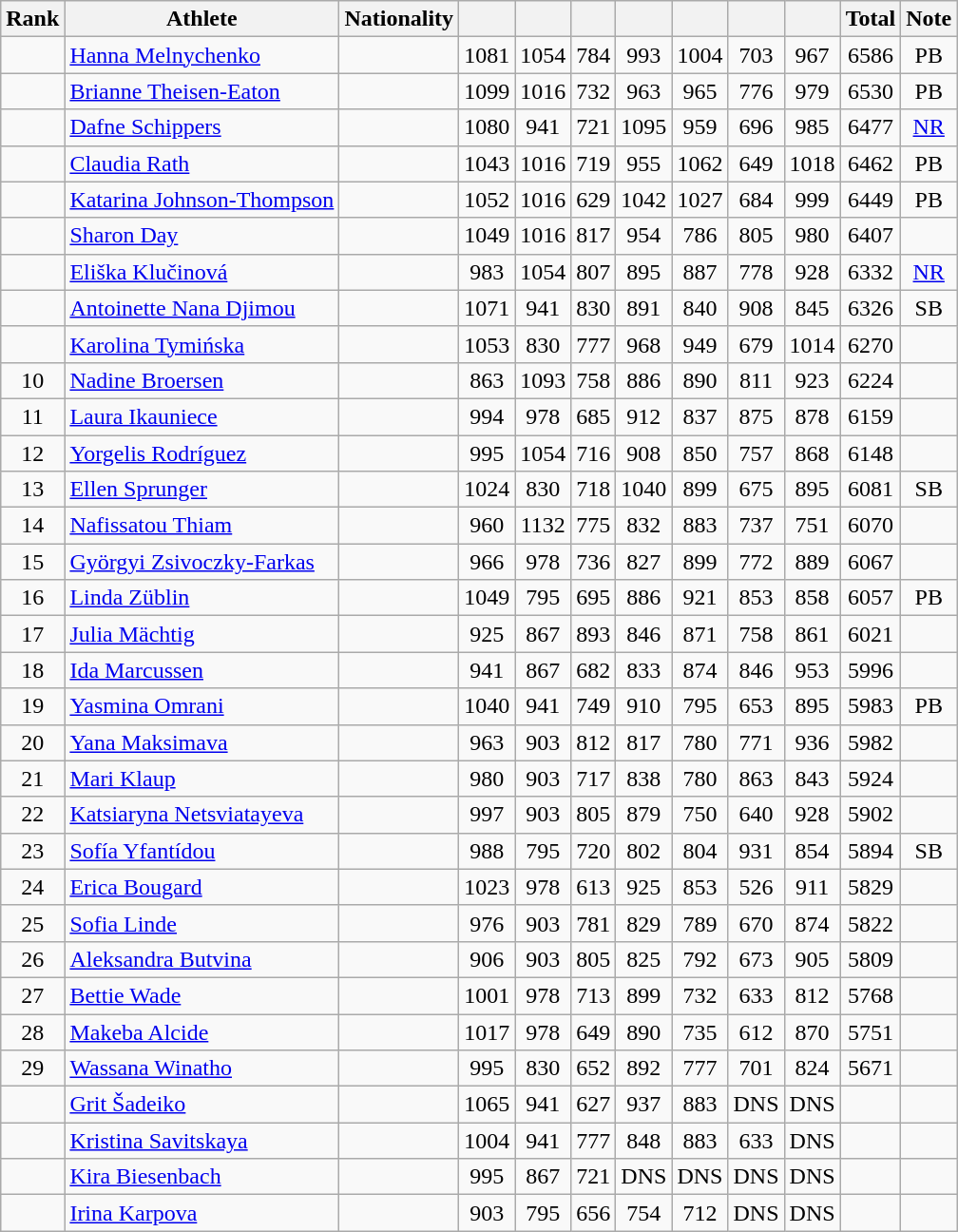<table class="wikitable sortable" style="text-align:center">
<tr>
<th>Rank</th>
<th>Athlete</th>
<th>Nationality</th>
<th></th>
<th></th>
<th></th>
<th></th>
<th></th>
<th></th>
<th></th>
<th>Total</th>
<th>Note</th>
</tr>
<tr>
<td></td>
<td align=left><a href='#'>Hanna Melnychenko</a></td>
<td align=left></td>
<td>1081</td>
<td>1054</td>
<td>784</td>
<td>993</td>
<td>1004</td>
<td>703</td>
<td>967</td>
<td>6586</td>
<td>PB</td>
</tr>
<tr>
<td></td>
<td align=left><a href='#'>Brianne Theisen-Eaton</a></td>
<td align=left></td>
<td>1099</td>
<td>1016</td>
<td>732</td>
<td>963</td>
<td>965</td>
<td>776</td>
<td>979</td>
<td>6530</td>
<td>PB</td>
</tr>
<tr>
<td></td>
<td align=left><a href='#'>Dafne Schippers</a></td>
<td align=left></td>
<td>1080</td>
<td>941</td>
<td>721</td>
<td>1095</td>
<td>959</td>
<td>696</td>
<td>985</td>
<td>6477</td>
<td><a href='#'>NR</a></td>
</tr>
<tr>
<td></td>
<td align=left><a href='#'>Claudia Rath</a></td>
<td align=left></td>
<td>1043</td>
<td>1016</td>
<td>719</td>
<td>955</td>
<td>1062</td>
<td>649</td>
<td>1018</td>
<td>6462</td>
<td>PB</td>
</tr>
<tr>
<td></td>
<td align=left><a href='#'>Katarina Johnson-Thompson</a></td>
<td align=left></td>
<td>1052</td>
<td>1016</td>
<td>629</td>
<td>1042</td>
<td>1027</td>
<td>684</td>
<td>999</td>
<td>6449</td>
<td>PB</td>
</tr>
<tr>
<td></td>
<td align=left><a href='#'>Sharon Day</a></td>
<td align=left></td>
<td>1049</td>
<td>1016</td>
<td>817</td>
<td>954</td>
<td>786</td>
<td>805</td>
<td>980</td>
<td>6407</td>
<td></td>
</tr>
<tr>
<td></td>
<td align=left><a href='#'>Eliška Klučinová</a></td>
<td align=left></td>
<td>983</td>
<td>1054</td>
<td>807</td>
<td>895</td>
<td>887</td>
<td>778</td>
<td>928</td>
<td>6332</td>
<td><a href='#'>NR</a></td>
</tr>
<tr>
<td></td>
<td align=left><a href='#'>Antoinette Nana Djimou</a></td>
<td align=left></td>
<td>1071</td>
<td>941</td>
<td>830</td>
<td>891</td>
<td>840</td>
<td>908</td>
<td>845</td>
<td>6326</td>
<td>SB</td>
</tr>
<tr>
<td></td>
<td align=left><a href='#'>Karolina Tymińska</a></td>
<td align=left></td>
<td>1053</td>
<td>830</td>
<td>777</td>
<td>968</td>
<td>949</td>
<td>679</td>
<td>1014</td>
<td>6270</td>
<td></td>
</tr>
<tr>
<td>10</td>
<td align=left><a href='#'>Nadine Broersen</a></td>
<td align=left></td>
<td>863</td>
<td>1093</td>
<td>758</td>
<td>886</td>
<td>890</td>
<td>811</td>
<td>923</td>
<td>6224</td>
<td></td>
</tr>
<tr>
<td>11</td>
<td align=left><a href='#'>Laura Ikauniece</a></td>
<td align=left></td>
<td>994</td>
<td>978</td>
<td>685</td>
<td>912</td>
<td>837</td>
<td>875</td>
<td>878</td>
<td>6159</td>
<td></td>
</tr>
<tr>
<td>12</td>
<td align=left><a href='#'>Yorgelis Rodríguez</a></td>
<td align=left></td>
<td>995</td>
<td>1054</td>
<td>716</td>
<td>908</td>
<td>850</td>
<td>757</td>
<td>868</td>
<td>6148</td>
<td></td>
</tr>
<tr>
<td>13</td>
<td align=left><a href='#'>Ellen Sprunger</a></td>
<td align=left></td>
<td>1024</td>
<td>830</td>
<td>718</td>
<td>1040</td>
<td>899</td>
<td>675</td>
<td>895</td>
<td>6081</td>
<td>SB</td>
</tr>
<tr>
<td>14</td>
<td align=left><a href='#'>Nafissatou Thiam</a></td>
<td align=left></td>
<td>960</td>
<td>1132</td>
<td>775</td>
<td>832</td>
<td>883</td>
<td>737</td>
<td>751</td>
<td>6070</td>
<td></td>
</tr>
<tr>
<td>15</td>
<td align=left><a href='#'>Györgyi Zsivoczky-Farkas</a></td>
<td align=left></td>
<td>966</td>
<td>978</td>
<td>736</td>
<td>827</td>
<td>899</td>
<td>772</td>
<td>889</td>
<td>6067</td>
<td></td>
</tr>
<tr>
<td>16</td>
<td align=left><a href='#'>Linda Züblin</a></td>
<td align=left></td>
<td>1049</td>
<td>795</td>
<td>695</td>
<td>886</td>
<td>921</td>
<td>853</td>
<td>858</td>
<td>6057</td>
<td>PB</td>
</tr>
<tr>
<td>17</td>
<td align=left><a href='#'>Julia Mächtig</a></td>
<td align=left></td>
<td>925</td>
<td>867</td>
<td>893</td>
<td>846</td>
<td>871</td>
<td>758</td>
<td>861</td>
<td>6021</td>
<td></td>
</tr>
<tr>
<td>18</td>
<td align=left><a href='#'>Ida Marcussen</a></td>
<td align=left></td>
<td>941</td>
<td>867</td>
<td>682</td>
<td>833</td>
<td>874</td>
<td>846</td>
<td>953</td>
<td>5996</td>
<td></td>
</tr>
<tr>
<td>19</td>
<td align=left><a href='#'>Yasmina Omrani</a></td>
<td align=left></td>
<td>1040</td>
<td>941</td>
<td>749</td>
<td>910</td>
<td>795</td>
<td>653</td>
<td>895</td>
<td>5983</td>
<td>PB</td>
</tr>
<tr>
<td>20</td>
<td align=left><a href='#'>Yana Maksimava</a></td>
<td align=left></td>
<td>963</td>
<td>903</td>
<td>812</td>
<td>817</td>
<td>780</td>
<td>771</td>
<td>936</td>
<td>5982</td>
<td></td>
</tr>
<tr>
<td>21</td>
<td align=left><a href='#'>Mari Klaup</a></td>
<td align=left></td>
<td>980</td>
<td>903</td>
<td>717</td>
<td>838</td>
<td>780</td>
<td>863</td>
<td>843</td>
<td>5924</td>
<td></td>
</tr>
<tr>
<td>22</td>
<td align=left><a href='#'>Katsiaryna Netsviatayeva</a></td>
<td align=left></td>
<td>997</td>
<td>903</td>
<td>805</td>
<td>879</td>
<td>750</td>
<td>640</td>
<td>928</td>
<td>5902</td>
<td></td>
</tr>
<tr>
<td>23</td>
<td align=left><a href='#'>Sofía Yfantídou</a></td>
<td align=left></td>
<td>988</td>
<td>795</td>
<td>720</td>
<td>802</td>
<td>804</td>
<td>931</td>
<td>854</td>
<td>5894</td>
<td>SB</td>
</tr>
<tr>
<td>24</td>
<td align=left><a href='#'>Erica Bougard</a></td>
<td align=left></td>
<td>1023</td>
<td>978</td>
<td>613</td>
<td>925</td>
<td>853</td>
<td>526</td>
<td>911</td>
<td>5829</td>
<td></td>
</tr>
<tr>
<td>25</td>
<td align=left><a href='#'>Sofia Linde</a></td>
<td align=left></td>
<td>976</td>
<td>903</td>
<td>781</td>
<td>829</td>
<td>789</td>
<td>670</td>
<td>874</td>
<td>5822</td>
<td></td>
</tr>
<tr>
<td>26</td>
<td align=left><a href='#'>Aleksandra Butvina</a></td>
<td align=left></td>
<td>906</td>
<td>903</td>
<td>805</td>
<td>825</td>
<td>792</td>
<td>673</td>
<td>905</td>
<td>5809</td>
<td></td>
</tr>
<tr>
<td>27</td>
<td align=left><a href='#'>Bettie Wade</a></td>
<td align=left></td>
<td>1001</td>
<td>978</td>
<td>713</td>
<td>899</td>
<td>732</td>
<td>633</td>
<td>812</td>
<td>5768</td>
<td></td>
</tr>
<tr>
<td>28</td>
<td align=left><a href='#'>Makeba Alcide</a></td>
<td align=left></td>
<td>1017</td>
<td>978</td>
<td>649</td>
<td>890</td>
<td>735</td>
<td>612</td>
<td>870</td>
<td>5751</td>
<td></td>
</tr>
<tr>
<td>29</td>
<td align=left><a href='#'>Wassana Winatho</a></td>
<td align=left></td>
<td>995</td>
<td>830</td>
<td>652</td>
<td>892</td>
<td>777</td>
<td>701</td>
<td>824</td>
<td>5671</td>
<td></td>
</tr>
<tr>
<td></td>
<td align=left><a href='#'>Grit Šadeiko</a></td>
<td align=left></td>
<td>1065</td>
<td>941</td>
<td>627</td>
<td>937</td>
<td>883</td>
<td>DNS</td>
<td>DNS</td>
<td></td>
<td></td>
</tr>
<tr>
<td></td>
<td align=left><a href='#'>Kristina Savitskaya</a></td>
<td align=left></td>
<td>1004</td>
<td>941</td>
<td>777</td>
<td>848</td>
<td>883</td>
<td>633</td>
<td>DNS</td>
<td></td>
<td></td>
</tr>
<tr>
<td></td>
<td align=left><a href='#'>Kira Biesenbach</a></td>
<td align=left></td>
<td>995</td>
<td>867</td>
<td>721</td>
<td>DNS</td>
<td>DNS</td>
<td>DNS</td>
<td>DNS</td>
<td></td>
<td></td>
</tr>
<tr>
<td></td>
<td align=left><a href='#'>Irina Karpova</a></td>
<td align=left></td>
<td>903</td>
<td>795</td>
<td>656</td>
<td>754</td>
<td>712</td>
<td>DNS</td>
<td>DNS</td>
<td></td>
<td></td>
</tr>
</table>
